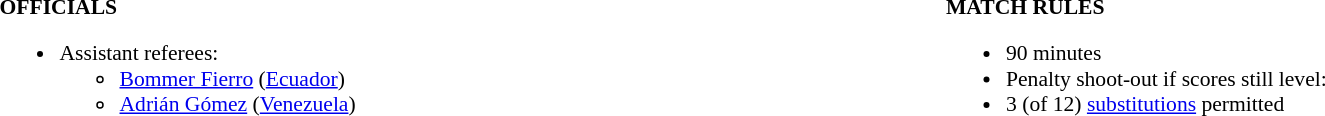<table width=100% style="font-size: 90%">
<tr>
<td width=50% valign=top><br><strong>OFFICIALS</strong><ul><li>Assistant referees:<ul><li><a href='#'>Bommer Fierro</a> (<a href='#'>Ecuador</a>)</li><li><a href='#'>Adrián Gómez</a> (<a href='#'>Venezuela</a>)</li></ul></li></ul></td>
<td width=50% valign=top><br><strong>MATCH RULES</strong><ul><li>90 minutes</li><li>Penalty shoot-out if scores still level:</li><li>3 (of 12) <a href='#'>substitutions</a> permitted</li></ul></td>
</tr>
</table>
